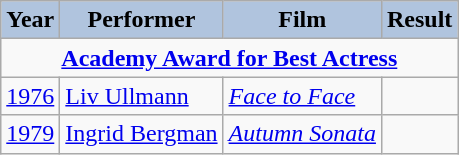<table class="wikitable">
<tr style="text-align:center;">
<th style="background:#B0C4DE;">Year</th>
<th style="background:#B0C4DE;">Performer</th>
<th style="background:#B0C4DE;">Film</th>
<th style="background:#B0C4DE;">Result</th>
</tr>
<tr>
<td colspan="4" style="text-align:center;"><strong><a href='#'>Academy Award for Best Actress</a></strong></td>
</tr>
<tr>
<td><a href='#'>1976</a></td>
<td><a href='#'>Liv Ullmann</a></td>
<td><em><a href='#'>Face to Face</a></em></td>
<td></td>
</tr>
<tr>
<td><a href='#'>1979</a></td>
<td><a href='#'>Ingrid Bergman</a></td>
<td><em><a href='#'>Autumn Sonata</a></em></td>
<td></td>
</tr>
</table>
